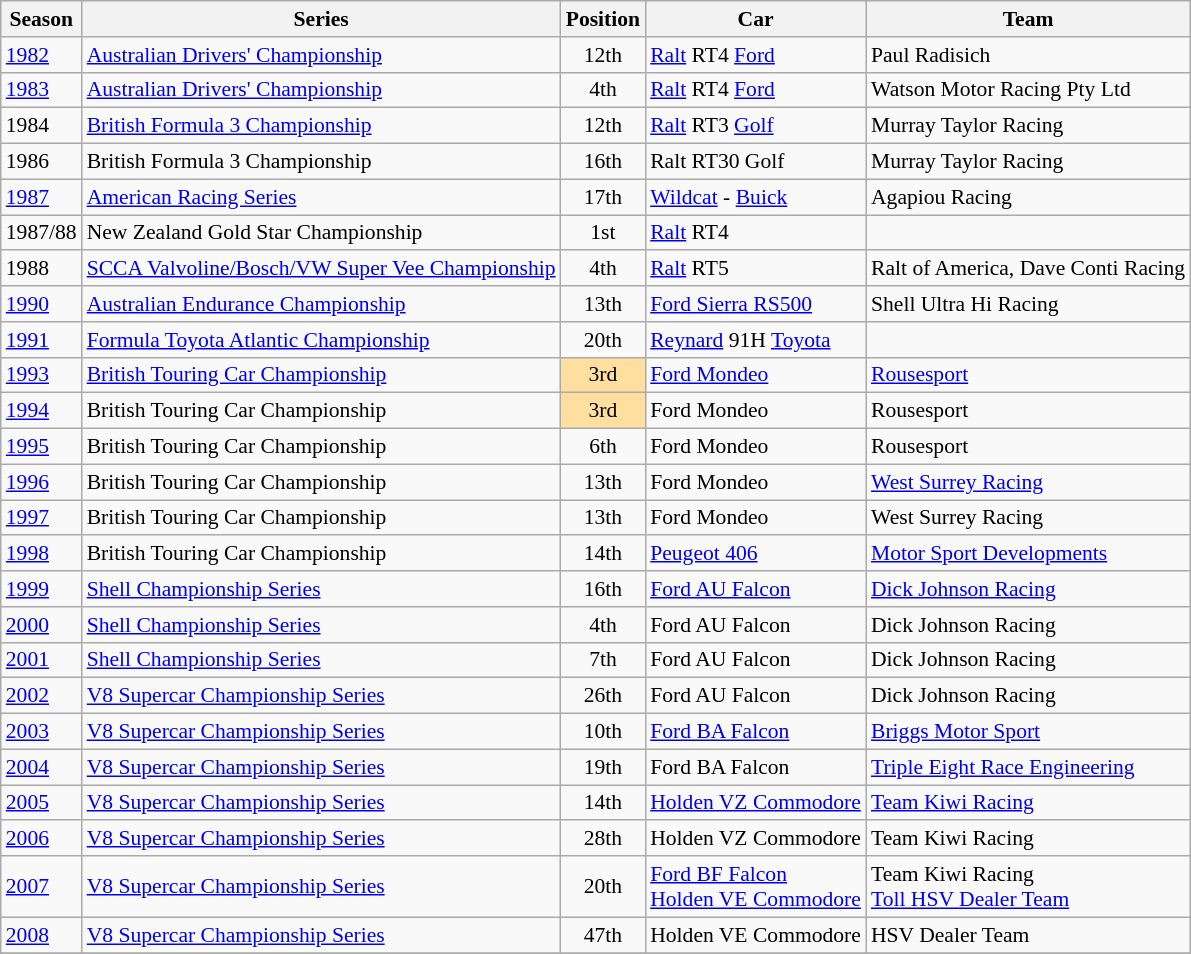<table class="wikitable" style="font-size: 90%;">
<tr>
<th>Season</th>
<th>Series</th>
<th>Position</th>
<th>Car</th>
<th>Team</th>
</tr>
<tr>
<td><a href='#'>1982</a></td>
<td><a href='#'>Australian Drivers' Championship</a></td>
<td align="center">12th</td>
<td><a href='#'>Ralt</a> RT4 <a href='#'>Ford</a></td>
<td>Paul Radisich</td>
</tr>
<tr>
<td><a href='#'>1983</a></td>
<td><a href='#'>Australian Drivers' Championship</a></td>
<td align="center">4th</td>
<td><a href='#'>Ralt</a> RT4 <a href='#'>Ford</a></td>
<td>Watson Motor Racing Pty Ltd</td>
</tr>
<tr>
<td>1984</td>
<td><a href='#'>British Formula 3 Championship</a></td>
<td align="center">12th</td>
<td><a href='#'>Ralt</a> RT3 <a href='#'>Golf</a></td>
<td>Murray Taylor Racing</td>
</tr>
<tr>
<td>1986</td>
<td>British Formula 3 Championship</td>
<td align="center">16th</td>
<td>Ralt RT30 Golf</td>
<td>Murray Taylor Racing</td>
</tr>
<tr>
<td><a href='#'>1987</a></td>
<td><a href='#'>American Racing Series</a></td>
<td align="center">17th</td>
<td><a href='#'>Wildcat</a> - <a href='#'>Buick</a></td>
<td>Agapiou Racing</td>
</tr>
<tr>
<td>1987/88</td>
<td>New Zealand Gold Star Championship</td>
<td align="center">1st</td>
<td><a href='#'>Ralt</a> RT4</td>
<td></td>
</tr>
<tr>
<td>1988</td>
<td><a href='#'>SCCA Valvoline/Bosch/VW Super Vee Championship</a></td>
<td align="center">4th</td>
<td><a href='#'>Ralt</a> RT5</td>
<td>Ralt of America, Dave Conti Racing</td>
</tr>
<tr>
<td><a href='#'>1990</a></td>
<td><a href='#'>Australian Endurance Championship</a></td>
<td align="center">13th</td>
<td><a href='#'>Ford Sierra RS500</a></td>
<td>Shell Ultra Hi Racing</td>
</tr>
<tr>
<td><a href='#'>1991</a></td>
<td><a href='#'>Formula Toyota Atlantic Championship</a></td>
<td align="center">20th</td>
<td><a href='#'>Reynard</a> 91H <a href='#'>Toyota</a></td>
<td></td>
</tr>
<tr>
<td><a href='#'>1993</a></td>
<td><a href='#'>British Touring Car Championship</a></td>
<td align="center" style="background:#ffdf9f;">3rd</td>
<td><a href='#'>Ford Mondeo</a></td>
<td><a href='#'>Rousesport</a></td>
</tr>
<tr>
<td><a href='#'>1994</a></td>
<td>British Touring Car Championship</td>
<td align="center" style="background:#ffdf9f;">3rd</td>
<td>Ford Mondeo</td>
<td>Rousesport</td>
</tr>
<tr>
<td><a href='#'>1995</a></td>
<td>British Touring Car Championship</td>
<td align="center">6th</td>
<td>Ford Mondeo</td>
<td>Rousesport</td>
</tr>
<tr>
<td><a href='#'>1996</a></td>
<td>British Touring Car Championship</td>
<td align="center">13th</td>
<td>Ford Mondeo</td>
<td><a href='#'>West Surrey Racing</a></td>
</tr>
<tr>
<td><a href='#'>1997</a></td>
<td>British Touring Car Championship</td>
<td align="center">13th</td>
<td>Ford Mondeo</td>
<td>West Surrey Racing</td>
</tr>
<tr>
<td><a href='#'>1998</a></td>
<td>British Touring Car Championship</td>
<td align="center">14th</td>
<td><a href='#'>Peugeot 406</a></td>
<td><a href='#'>Motor Sport Developments</a></td>
</tr>
<tr>
<td><a href='#'>1999</a></td>
<td><a href='#'>Shell Championship Series</a></td>
<td align="center">16th</td>
<td><a href='#'>Ford AU Falcon</a></td>
<td><a href='#'>Dick Johnson Racing</a></td>
</tr>
<tr>
<td><a href='#'>2000</a></td>
<td><a href='#'>Shell Championship Series</a></td>
<td align="center">4th</td>
<td>Ford AU Falcon</td>
<td>Dick Johnson Racing</td>
</tr>
<tr>
<td><a href='#'>2001</a></td>
<td><a href='#'>Shell Championship Series</a></td>
<td align="center">7th</td>
<td>Ford AU Falcon</td>
<td>Dick Johnson Racing</td>
</tr>
<tr>
<td><a href='#'>2002</a></td>
<td><a href='#'>V8 Supercar Championship Series</a></td>
<td align="center">26th</td>
<td>Ford AU Falcon</td>
<td>Dick Johnson Racing</td>
</tr>
<tr>
<td><a href='#'>2003</a></td>
<td><a href='#'>V8 Supercar Championship Series</a></td>
<td align="center">10th</td>
<td><a href='#'>Ford BA Falcon</a></td>
<td><a href='#'>Briggs Motor Sport</a></td>
</tr>
<tr>
<td><a href='#'>2004</a></td>
<td><a href='#'>V8 Supercar Championship Series</a></td>
<td align="center">19th</td>
<td>Ford BA Falcon</td>
<td><a href='#'>Triple Eight Race Engineering</a></td>
</tr>
<tr>
<td><a href='#'>2005</a></td>
<td><a href='#'>V8 Supercar Championship Series</a></td>
<td align="center">14th</td>
<td><a href='#'>Holden VZ Commodore</a></td>
<td><a href='#'>Team Kiwi Racing</a></td>
</tr>
<tr>
<td><a href='#'>2006</a></td>
<td><a href='#'>V8 Supercar Championship Series</a></td>
<td align="center">28th</td>
<td>Holden VZ Commodore</td>
<td>Team Kiwi Racing</td>
</tr>
<tr>
<td><a href='#'>2007</a></td>
<td><a href='#'>V8 Supercar Championship Series</a></td>
<td align="center">20th</td>
<td><a href='#'>Ford BF Falcon</a><br><a href='#'>Holden VE Commodore</a></td>
<td>Team Kiwi Racing<br><a href='#'>Toll HSV Dealer Team</a></td>
</tr>
<tr>
<td><a href='#'>2008</a></td>
<td><a href='#'>V8 Supercar Championship Series</a></td>
<td align="center">47th</td>
<td>Holden VE Commodore</td>
<td>HSV Dealer Team</td>
</tr>
<tr>
</tr>
</table>
